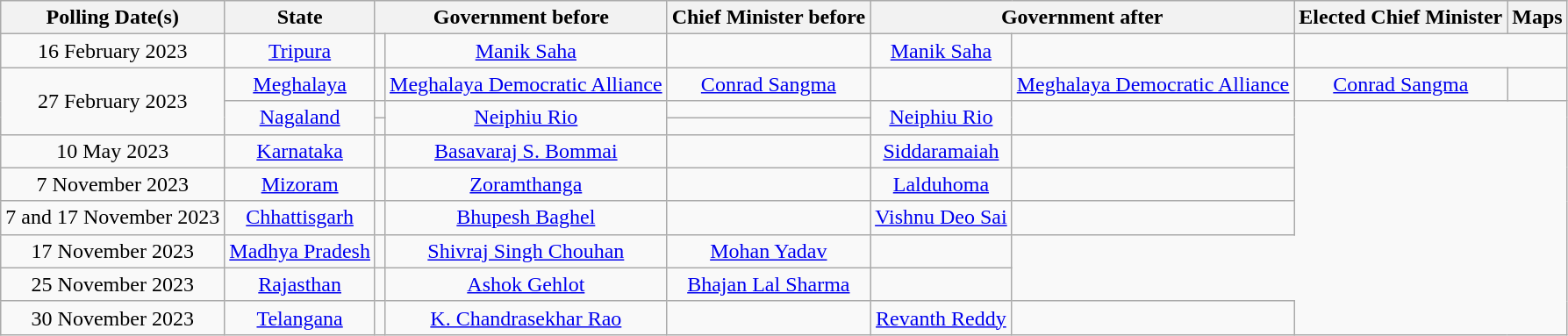<table class="wikitable sortable">
<tr>
<th>Polling Date(s)</th>
<th>State</th>
<th colspan="2">Government before</th>
<th>Chief Minister before</th>
<th colspan="2">Government after</th>
<th>Elected Chief Minister</th>
<th>Maps</th>
</tr>
<tr style="text-align:center;">
<td>16 February 2023</td>
<td><a href='#'>Tripura</a></td>
<td></td>
<td><a href='#'>Manik Saha</a></td>
<td></td>
<td><a href='#'>Manik Saha</a></td>
<td></td>
</tr>
<tr style="text-align:center;">
<td rowspan="3">27 February 2023</td>
<td><a href='#'>Meghalaya</a></td>
<td></td>
<td align="left"><a href='#'>Meghalaya Democratic Alliance</a></td>
<td><a href='#'>Conrad Sangma</a></td>
<td></td>
<td align="left"><a href='#'>Meghalaya Democratic Alliance</a></td>
<td><a href='#'>Conrad Sangma</a></td>
<td></td>
</tr>
<tr style="text-align:center;">
<td rowspan="2"><a href='#'>Nagaland</a></td>
<td></td>
<td rowspan="2"><a href='#'>Neiphiu Rio</a></td>
<td></td>
<td rowspan="2"><a href='#'>Neiphiu Rio</a></td>
<td rowspan="2"></td>
</tr>
<tr style="text-align:center;">
<td></td>
<td></td>
</tr>
<tr style="text-align:center;">
<td>10 May 2023</td>
<td><a href='#'>Karnataka</a></td>
<td></td>
<td><a href='#'>Basavaraj S. Bommai</a></td>
<td></td>
<td><a href='#'>Siddaramaiah</a></td>
<td></td>
</tr>
<tr style="text-align:center;">
<td>7 November 2023</td>
<td><a href='#'>Mizoram</a></td>
<td></td>
<td><a href='#'>Zoramthanga</a></td>
<td></td>
<td><a href='#'>Lalduhoma</a></td>
<td></td>
</tr>
<tr style="text-align:center;">
<td>7 and 17 November 2023</td>
<td><a href='#'>Chhattisgarh</a></td>
<td></td>
<td><a href='#'>Bhupesh Baghel</a></td>
<td></td>
<td><a href='#'>Vishnu Deo Sai</a></td>
<td></td>
</tr>
<tr style="text-align:center;">
<td>17 November 2023</td>
<td><a href='#'>Madhya Pradesh</a></td>
<td></td>
<td><a href='#'>Shivraj Singh Chouhan</a></td>
<td><a href='#'>Mohan Yadav</a></td>
<td></td>
</tr>
<tr style="text-align:center;">
<td>25 November 2023</td>
<td><a href='#'>Rajasthan</a></td>
<td></td>
<td><a href='#'>Ashok Gehlot</a></td>
<td><a href='#'>Bhajan Lal Sharma</a></td>
<td></td>
</tr>
<tr style="text-align:center;">
<td>30 November 2023</td>
<td><a href='#'>Telangana</a></td>
<td></td>
<td><a href='#'>K. Chandrasekhar Rao</a></td>
<td></td>
<td><a href='#'>Revanth Reddy</a></td>
<td></td>
</tr>
</table>
